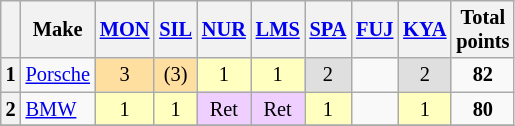<table class="wikitable" style="font-size: 85%; text-align:center;">
<tr>
<th valign=middle></th>
<th valign=middle>Make</th>
<th><a href='#'>MON</a><br></th>
<th><a href='#'>SIL</a><br></th>
<th><a href='#'>NUR</a><br></th>
<th><a href='#'>LMS</a><br></th>
<th><a href='#'>SPA</a><br></th>
<th><a href='#'>FUJ</a><br></th>
<th><a href='#'>KYA</a><br></th>
<th valign=middle>Total<br>points</th>
</tr>
<tr>
<th>1</th>
<td align=left><a href='#'>Porsche</a></td>
<td style="background:#FFDF9F;">3</td>
<td style="background:#FFDF9F;">(3)</td>
<td style="background:#FFFFBF;">1</td>
<td style="background:#FFFFBF;">1</td>
<td style="background:#DFDFDF;">2</td>
<td></td>
<td style="background:#DFDFDF;">2</td>
<td><strong>82</strong></td>
</tr>
<tr>
<th>2</th>
<td align=left><a href='#'>BMW</a></td>
<td style="background:#FFFFBF;">1</td>
<td style="background:#FFFFBF;">1</td>
<td style="background:#EFCFFF;">Ret</td>
<td style="background:#EFCFFF;">Ret</td>
<td style="background:#FFFFBF;">1</td>
<td></td>
<td style="background:#FFFFBF;">1</td>
<td><strong>80</strong></td>
</tr>
<tr>
</tr>
</table>
